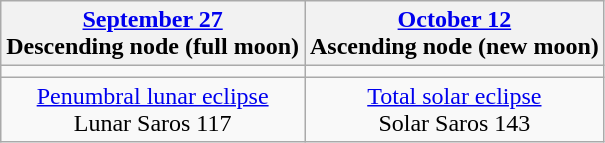<table class="wikitable">
<tr>
<th><a href='#'>September 27</a><br>Descending node (full moon)<br></th>
<th><a href='#'>October 12</a><br>Ascending node (new moon)<br></th>
</tr>
<tr>
<td></td>
<td></td>
</tr>
<tr align=center>
<td><a href='#'>Penumbral lunar eclipse</a><br>Lunar Saros 117</td>
<td><a href='#'>Total solar eclipse</a><br>Solar Saros 143</td>
</tr>
</table>
